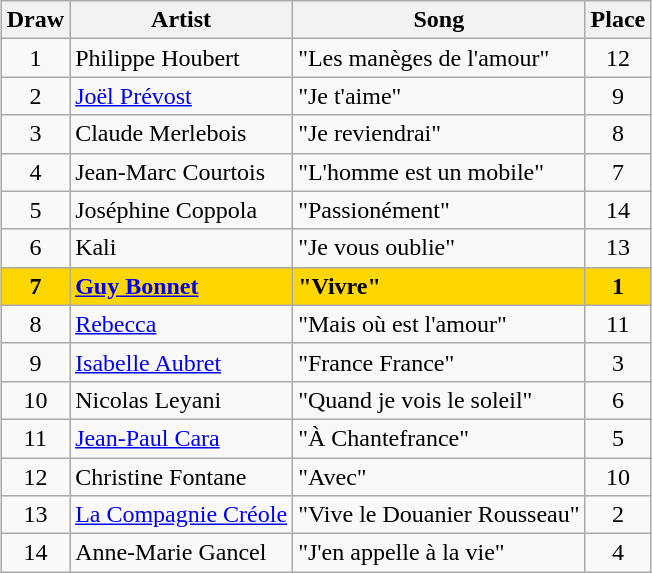<table class="sortable wikitable" style="margin: 1em auto 1em auto; text-align:center">
<tr>
<th>Draw</th>
<th>Artist</th>
<th>Song</th>
<th>Place</th>
</tr>
<tr>
<td>1</td>
<td align="left">Philippe Houbert</td>
<td align="left">"Les manèges de l'amour"</td>
<td>12</td>
</tr>
<tr>
<td>2</td>
<td align="left"><a href='#'>Joël Prévost</a></td>
<td align="left">"Je t'aime"</td>
<td>9</td>
</tr>
<tr>
<td>3</td>
<td align="left">Claude Merlebois</td>
<td align="left">"Je reviendrai"</td>
<td>8</td>
</tr>
<tr>
<td>4</td>
<td align="left">Jean-Marc Courtois</td>
<td align="left">"L'homme est un mobile"</td>
<td>7</td>
</tr>
<tr>
<td>5</td>
<td align="left">Joséphine Coppola</td>
<td align="left">"Passionément"</td>
<td>14</td>
</tr>
<tr>
<td>6</td>
<td align="left">Kali</td>
<td align="left">"Je vous oublie"</td>
<td>13</td>
</tr>
<tr style="font-weight:bold; background:gold;">
<td>7</td>
<td align="left"><a href='#'>Guy Bonnet</a></td>
<td align="left">"Vivre"</td>
<td>1</td>
</tr>
<tr>
<td>8</td>
<td align="left"><a href='#'>Rebecca</a></td>
<td align="left">"Mais où est l'amour"</td>
<td>11</td>
</tr>
<tr>
<td>9</td>
<td align="left"><a href='#'>Isabelle Aubret</a></td>
<td align="left">"France France"</td>
<td>3</td>
</tr>
<tr>
<td>10</td>
<td align="left">Nicolas Leyani</td>
<td align="left">"Quand je vois le soleil"</td>
<td>6</td>
</tr>
<tr>
<td>11</td>
<td align="left"><a href='#'>Jean-Paul Cara</a></td>
<td align="left">"À Chantefrance"</td>
<td>5</td>
</tr>
<tr>
<td>12</td>
<td align="left">Christine Fontane</td>
<td align="left">"Avec"</td>
<td>10</td>
</tr>
<tr>
<td>13</td>
<td align="left"><a href='#'>La Compagnie Créole</a></td>
<td align="left">"Vive le Douanier Rousseau"</td>
<td>2</td>
</tr>
<tr>
<td>14</td>
<td align="left">Anne-Marie Gancel</td>
<td align="left">"J'en appelle à la vie"</td>
<td>4</td>
</tr>
</table>
